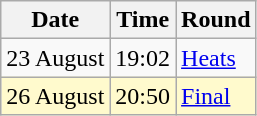<table class="wikitable">
<tr>
<th>Date</th>
<th>Time</th>
<th>Round</th>
</tr>
<tr>
<td>23 August</td>
<td>19:02</td>
<td><a href='#'>Heats</a></td>
</tr>
<tr style=background:lemonchiffon>
<td>26 August</td>
<td>20:50</td>
<td><a href='#'>Final</a></td>
</tr>
</table>
